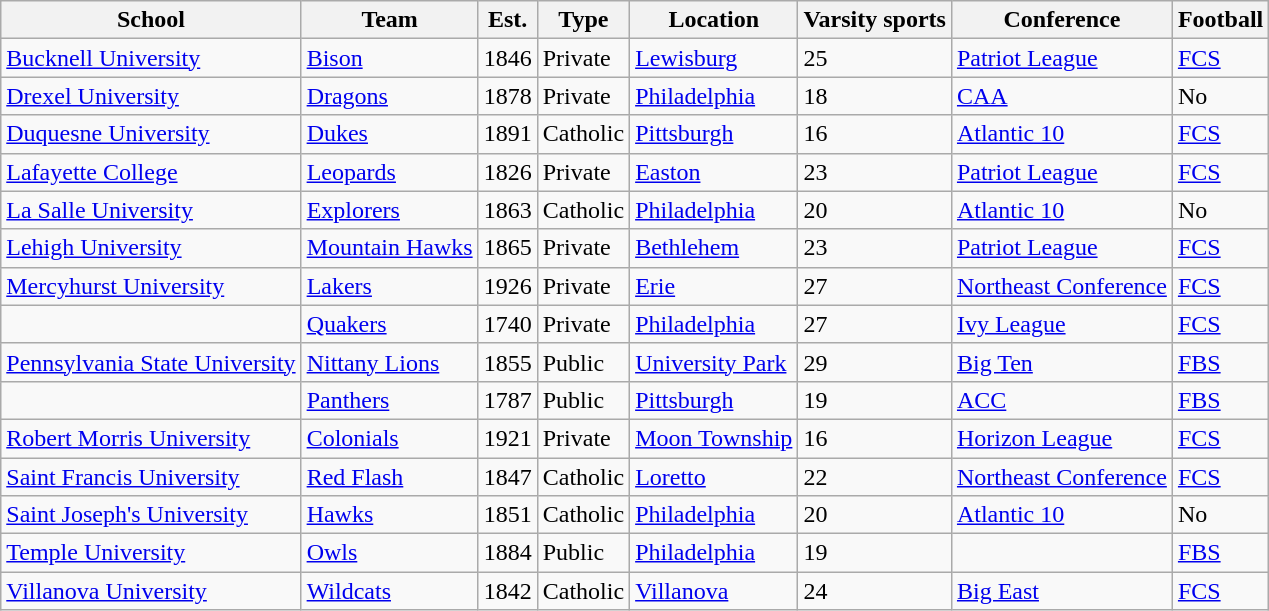<table class="sortable wikitable">
<tr>
<th>School</th>
<th>Team</th>
<th>Est.</th>
<th>Type</th>
<th>Location</th>
<th>Varsity sports</th>
<th>Conference</th>
<th>Football</th>
</tr>
<tr>
<td><a href='#'>Bucknell University</a></td>
<td><a href='#'>Bison</a></td>
<td>1846</td>
<td>Private</td>
<td><a href='#'>Lewisburg</a></td>
<td>25</td>
<td><a href='#'>Patriot League</a></td>
<td><a href='#'>FCS</a></td>
</tr>
<tr>
<td><a href='#'>Drexel University</a></td>
<td><a href='#'>Dragons</a></td>
<td>1878</td>
<td>Private</td>
<td><a href='#'>Philadelphia</a></td>
<td>18</td>
<td><a href='#'>CAA</a></td>
<td>No</td>
</tr>
<tr>
<td><a href='#'>Duquesne University</a></td>
<td><a href='#'>Dukes</a></td>
<td>1891</td>
<td>Catholic</td>
<td><a href='#'>Pittsburgh</a></td>
<td>16</td>
<td><a href='#'>Atlantic 10</a></td>
<td><a href='#'>FCS</a></td>
</tr>
<tr>
<td><a href='#'>Lafayette College</a></td>
<td><a href='#'>Leopards</a></td>
<td>1826</td>
<td>Private</td>
<td><a href='#'>Easton</a></td>
<td>23</td>
<td><a href='#'>Patriot League</a></td>
<td><a href='#'>FCS</a></td>
</tr>
<tr>
<td><a href='#'>La Salle University</a></td>
<td><a href='#'>Explorers</a></td>
<td>1863</td>
<td>Catholic</td>
<td><a href='#'>Philadelphia</a></td>
<td>20</td>
<td><a href='#'>Atlantic 10</a></td>
<td>No</td>
</tr>
<tr>
<td><a href='#'>Lehigh University</a></td>
<td><a href='#'>Mountain Hawks</a></td>
<td>1865</td>
<td>Private</td>
<td><a href='#'>Bethlehem</a></td>
<td>23</td>
<td><a href='#'>Patriot League</a></td>
<td><a href='#'>FCS</a></td>
</tr>
<tr>
<td><a href='#'>Mercyhurst University</a></td>
<td><a href='#'>Lakers</a></td>
<td>1926</td>
<td>Private</td>
<td><a href='#'>Erie</a></td>
<td>27</td>
<td><a href='#'>Northeast Conference</a></td>
<td><a href='#'>FCS</a></td>
</tr>
<tr>
<td></td>
<td><a href='#'>Quakers</a></td>
<td>1740</td>
<td>Private</td>
<td><a href='#'>Philadelphia</a></td>
<td>27</td>
<td><a href='#'>Ivy League</a></td>
<td><a href='#'>FCS</a></td>
</tr>
<tr>
<td><a href='#'>Pennsylvania State University</a></td>
<td><a href='#'>Nittany Lions</a></td>
<td>1855</td>
<td>Public</td>
<td><a href='#'>University Park</a></td>
<td>29</td>
<td><a href='#'>Big Ten</a></td>
<td><a href='#'>FBS</a></td>
</tr>
<tr>
<td></td>
<td><a href='#'>Panthers</a></td>
<td>1787</td>
<td>Public</td>
<td><a href='#'>Pittsburgh</a></td>
<td>19</td>
<td><a href='#'>ACC</a></td>
<td><a href='#'>FBS</a></td>
</tr>
<tr>
<td><a href='#'>Robert Morris University</a></td>
<td><a href='#'>Colonials</a></td>
<td>1921</td>
<td>Private</td>
<td><a href='#'>Moon Township</a></td>
<td>16</td>
<td><a href='#'>Horizon League</a></td>
<td><a href='#'>FCS</a></td>
</tr>
<tr>
<td><a href='#'>Saint Francis University</a></td>
<td><a href='#'>Red Flash</a></td>
<td>1847</td>
<td>Catholic</td>
<td><a href='#'>Loretto</a></td>
<td>22</td>
<td><a href='#'>Northeast Conference</a></td>
<td><a href='#'>FCS</a></td>
</tr>
<tr>
<td><a href='#'>Saint Joseph's University</a></td>
<td><a href='#'>Hawks</a></td>
<td>1851</td>
<td>Catholic</td>
<td><a href='#'>Philadelphia</a></td>
<td>20</td>
<td><a href='#'>Atlantic 10</a></td>
<td>No</td>
</tr>
<tr>
<td><a href='#'>Temple University</a></td>
<td><a href='#'>Owls</a></td>
<td>1884</td>
<td>Public</td>
<td><a href='#'>Philadelphia</a></td>
<td>19</td>
<td></td>
<td><a href='#'>FBS</a></td>
</tr>
<tr>
<td><a href='#'>Villanova University</a></td>
<td><a href='#'>Wildcats</a></td>
<td>1842</td>
<td>Catholic</td>
<td><a href='#'>Villanova</a></td>
<td>24</td>
<td><a href='#'>Big East</a></td>
<td><a href='#'>FCS</a></td>
</tr>
</table>
